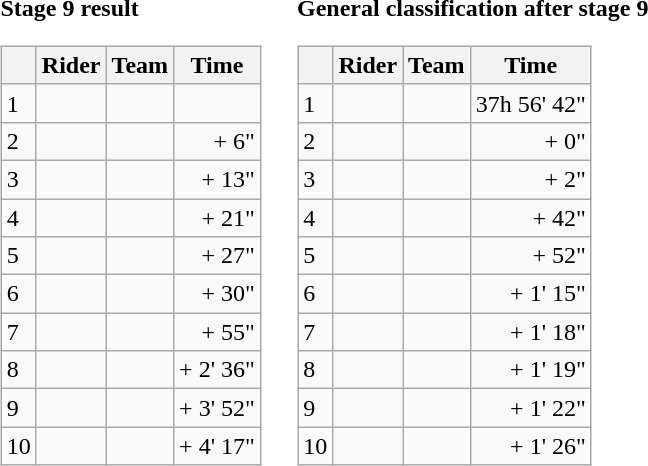<table>
<tr>
<td><strong>Stage 9 result</strong><br><table class="wikitable">
<tr>
<th></th>
<th>Rider</th>
<th>Team</th>
<th>Time</th>
</tr>
<tr>
<td>1</td>
<td></td>
<td></td>
<td align="right"></td>
</tr>
<tr>
<td>2</td>
<td></td>
<td></td>
<td align="right">+ 6"</td>
</tr>
<tr>
<td>3</td>
<td></td>
<td></td>
<td align="right">+ 13"</td>
</tr>
<tr>
<td>4</td>
<td></td>
<td></td>
<td align="right">+ 21"</td>
</tr>
<tr>
<td>5</td>
<td></td>
<td></td>
<td align="right">+ 27"</td>
</tr>
<tr>
<td>6</td>
<td></td>
<td></td>
<td align="right">+ 30"</td>
</tr>
<tr>
<td>7</td>
<td></td>
<td></td>
<td align="right">+ 55"</td>
</tr>
<tr>
<td>8</td>
<td></td>
<td></td>
<td align="right">+ 2' 36"</td>
</tr>
<tr>
<td>9</td>
<td></td>
<td></td>
<td align="right">+ 3' 52"</td>
</tr>
<tr>
<td>10</td>
<td></td>
<td></td>
<td align="right">+ 4' 17"</td>
</tr>
</table>
</td>
<td></td>
<td><strong>General classification after stage 9</strong><br><table class="wikitable">
<tr>
<th></th>
<th>Rider</th>
<th>Team</th>
<th>Time</th>
</tr>
<tr>
<td>1</td>
<td> </td>
<td></td>
<td align="right">37h 56' 42"</td>
</tr>
<tr>
<td>2</td>
<td></td>
<td></td>
<td align="right">+ 0"</td>
</tr>
<tr>
<td>3</td>
<td> </td>
<td></td>
<td align="right">+ 2"</td>
</tr>
<tr>
<td>4</td>
<td></td>
<td></td>
<td align="right">+ 42"</td>
</tr>
<tr>
<td>5</td>
<td></td>
<td></td>
<td align="right">+ 52"</td>
</tr>
<tr>
<td>6</td>
<td></td>
<td></td>
<td align="right">+ 1' 15"</td>
</tr>
<tr>
<td>7</td>
<td></td>
<td></td>
<td align="right">+ 1' 18"</td>
</tr>
<tr>
<td>8</td>
<td></td>
<td></td>
<td align="right">+ 1' 19"</td>
</tr>
<tr>
<td>9</td>
<td></td>
<td></td>
<td align="right">+ 1' 22"</td>
</tr>
<tr>
<td>10</td>
<td></td>
<td></td>
<td align="right">+ 1' 26"</td>
</tr>
</table>
</td>
</tr>
</table>
